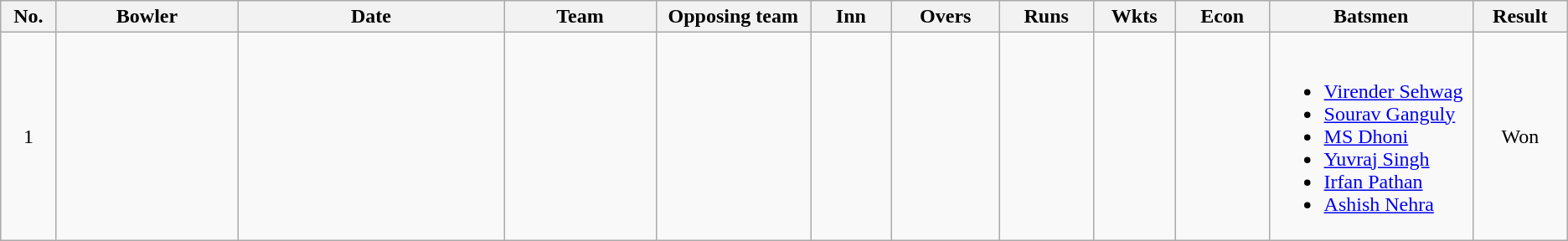<table class="wikitable sortable" style="font-size: 100%">
<tr align=center>
<th scope="col" width="38">No.</th>
<th scope="col" width="145">Bowler</th>
<th scope="col" width="220">Date</th>
<th scope="col" width="120">Team</th>
<th scope="col" width="120">Opposing team</th>
<th scope="col" width="60">Inn</th>
<th scope="col" width="82">Overs</th>
<th scope="col" width="70">Runs</th>
<th scope="col" width="60">Wkts</th>
<th scope="col" width="70">Econ</th>
<th scope="col" width="160" class="unsortable">Batsmen</th>
<th scope="col" width="70">Result</th>
</tr>
<tr align=center>
<td scope="row">1</td>
<td></td>
<td></td>
<td></td>
<td></td>
<td></td>
<td></td>
<td></td>
<td></td>
<td></td>
<td align=left><br><ul><li><a href='#'>Virender Sehwag</a></li><li><a href='#'>Sourav Ganguly</a></li><li><a href='#'>MS Dhoni</a></li><li><a href='#'>Yuvraj Singh</a></li><li><a href='#'>Irfan Pathan</a></li><li><a href='#'>Ashish Nehra</a></li></ul></td>
<td>Won </td>
</tr>
</table>
